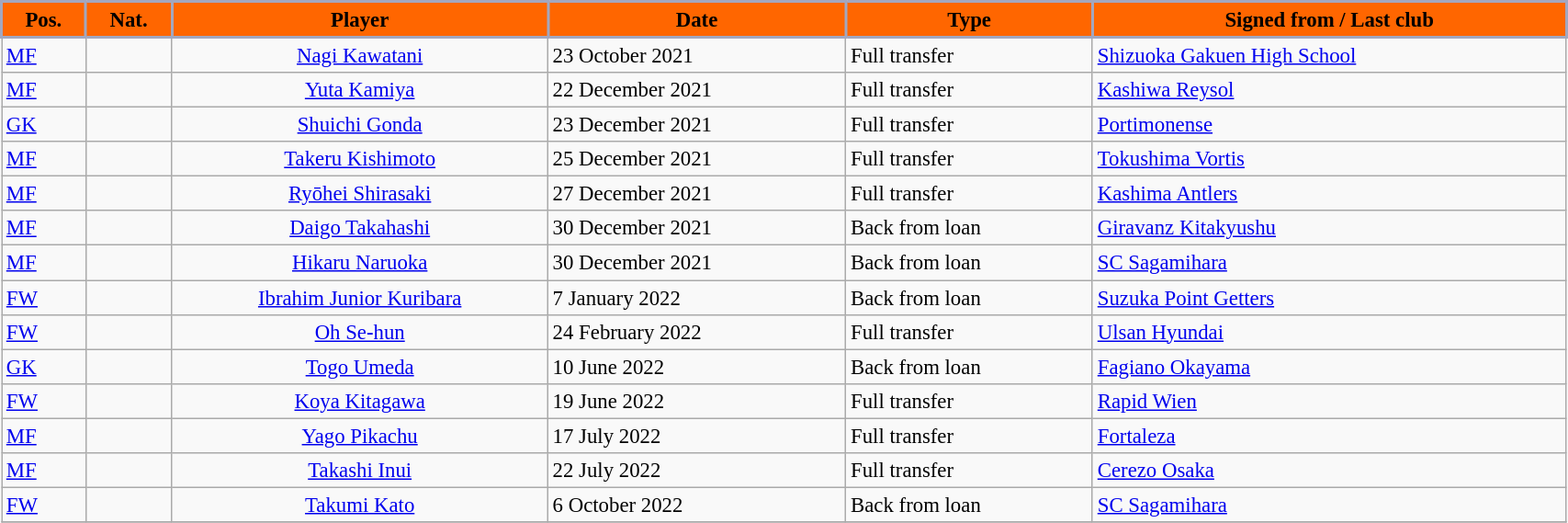<table class="wikitable sortable" style="width:90%; text-align:center; font-size:95%; text-align:left;">
<tr>
<th style="background:#FF6600; color:#000000; border:2px solid #A3A7BF;" text-align:center;">Pos.</th>
<th style="background:#FF6600; color:#000000; border:2px solid #A3A7BF;" text-align:center;">Nat.</th>
<th style="background:#FF6600; color:#000000; border:2px solid #A3A7BF;" text-align:center;">Player</th>
<th style="background:#FF6600; color:#000000; border:2px solid #A3A7BF;" text-align:center;">Date</th>
<th style="background:#FF6600; color:#000000; border:2px solid #A3A7BF;" text-align:center;">Type</th>
<th style="background:#FF6600; color:#000000; border:2px solid #A3A7BF;" text-align:center;">Signed from / Last club</th>
</tr>
<tr>
<td><a href='#'>MF</a></td>
<td></td>
<td align=center><a href='#'>Nagi Kawatani</a></td>
<td>23 October 2021</td>
<td>Full transfer</td>
<td align=left> <a href='#'>Shizuoka Gakuen High School</a></td>
</tr>
<tr>
<td><a href='#'>MF</a></td>
<td></td>
<td align=center><a href='#'>Yuta Kamiya</a></td>
<td>22 December 2021</td>
<td>Full transfer</td>
<td align=left> <a href='#'>Kashiwa Reysol</a></td>
</tr>
<tr>
<td><a href='#'>GK</a></td>
<td></td>
<td align=center><a href='#'>Shuichi Gonda</a></td>
<td>23 December 2021</td>
<td>Full transfer</td>
<td align=left> <a href='#'>Portimonense</a></td>
</tr>
<tr>
<td><a href='#'>MF</a></td>
<td></td>
<td align=center><a href='#'>Takeru Kishimoto</a></td>
<td>25 December 2021</td>
<td>Full transfer</td>
<td align=left> <a href='#'>Tokushima Vortis</a></td>
</tr>
<tr>
<td><a href='#'>MF</a></td>
<td></td>
<td align=center><a href='#'>Ryōhei Shirasaki</a></td>
<td>27 December 2021</td>
<td>Full transfer</td>
<td align=left> <a href='#'>Kashima Antlers</a></td>
</tr>
<tr>
<td><a href='#'>MF</a></td>
<td></td>
<td align=center><a href='#'>Daigo Takahashi</a></td>
<td>30 December 2021</td>
<td>Back from loan</td>
<td align=left> <a href='#'>Giravanz Kitakyushu</a></td>
</tr>
<tr>
<td><a href='#'>MF</a></td>
<td></td>
<td align=center><a href='#'>Hikaru Naruoka</a></td>
<td>30 December 2021</td>
<td>Back from loan</td>
<td align=left> <a href='#'>SC Sagamihara</a></td>
</tr>
<tr>
<td><a href='#'>FW</a></td>
<td></td>
<td align=center><a href='#'>Ibrahim Junior Kuribara</a></td>
<td>7 January 2022</td>
<td>Back from loan</td>
<td align=left> <a href='#'>Suzuka Point Getters</a></td>
</tr>
<tr>
<td><a href='#'>FW</a></td>
<td></td>
<td align=center><a href='#'>Oh Se-hun</a></td>
<td>24 February 2022</td>
<td>Full transfer</td>
<td align=left> <a href='#'>Ulsan Hyundai</a></td>
</tr>
<tr>
<td><a href='#'>GK</a></td>
<td></td>
<td align=center><a href='#'>Togo Umeda</a></td>
<td>10 June 2022</td>
<td>Back from loan</td>
<td align=left> <a href='#'>Fagiano Okayama</a></td>
</tr>
<tr>
<td><a href='#'>FW</a></td>
<td></td>
<td align=center><a href='#'>Koya Kitagawa</a></td>
<td>19 June 2022</td>
<td>Full transfer</td>
<td align=left> <a href='#'>Rapid Wien</a></td>
</tr>
<tr>
<td><a href='#'>MF</a></td>
<td></td>
<td align=center><a href='#'>Yago Pikachu</a></td>
<td>17 July 2022</td>
<td>Full transfer</td>
<td align=left> <a href='#'>Fortaleza</a></td>
</tr>
<tr>
<td><a href='#'>MF</a></td>
<td></td>
<td align=center><a href='#'>Takashi Inui</a></td>
<td>22 July 2022</td>
<td>Full transfer</td>
<td align=left> <a href='#'>Cerezo Osaka</a></td>
</tr>
<tr>
<td><a href='#'>FW</a></td>
<td></td>
<td align=center><a href='#'>Takumi Kato</a></td>
<td>6 October 2022</td>
<td>Back from loan</td>
<td align=left> <a href='#'>SC Sagamihara</a></td>
</tr>
<tr>
</tr>
</table>
